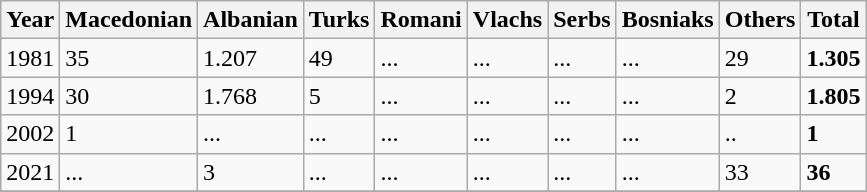<table class="wikitable">
<tr>
<th>Year</th>
<th>Macedonian</th>
<th>Albanian</th>
<th>Turks</th>
<th>Romani</th>
<th>Vlachs</th>
<th>Serbs</th>
<th>Bosniaks</th>
<th><abbr>Others</abbr></th>
<th>Total</th>
</tr>
<tr>
<td>1981</td>
<td>35</td>
<td>1.207</td>
<td>49</td>
<td>...</td>
<td>...</td>
<td>...</td>
<td>...</td>
<td>29</td>
<td><strong>1.305</strong></td>
</tr>
<tr>
<td>1994</td>
<td>30</td>
<td>1.768</td>
<td>5</td>
<td>...</td>
<td>...</td>
<td>...</td>
<td>...</td>
<td>2</td>
<td><strong>1.805</strong></td>
</tr>
<tr>
<td>2002</td>
<td>1</td>
<td>...</td>
<td>...</td>
<td>...</td>
<td>...</td>
<td>...</td>
<td>...</td>
<td>..</td>
<td><strong>1</strong></td>
</tr>
<tr>
<td>2021</td>
<td>...</td>
<td>3</td>
<td>...</td>
<td>...</td>
<td>...</td>
<td>...</td>
<td>...</td>
<td>33</td>
<td><strong>36</strong></td>
</tr>
<tr>
</tr>
</table>
